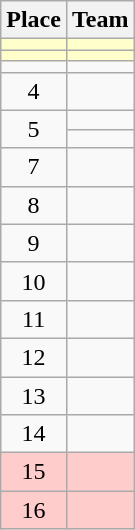<table class="wikitable">
<tr>
<th>Place</th>
<th>Team</th>
</tr>
<tr bgcolor=#ffffcc>
<td align=center></td>
<td></td>
</tr>
<tr bgcolor=#ffffcc>
<td align=center></td>
<td></td>
</tr>
<tr>
<td align=center></td>
<td></td>
</tr>
<tr>
<td align=center>4</td>
<td></td>
</tr>
<tr>
<td align=center rowspan=2>5</td>
<td></td>
</tr>
<tr>
<td></td>
</tr>
<tr>
<td align=center>7</td>
<td></td>
</tr>
<tr>
<td align=center>8</td>
<td></td>
</tr>
<tr>
<td align=center>9</td>
<td></td>
</tr>
<tr>
<td align=center>10</td>
<td></td>
</tr>
<tr>
<td align=center>11</td>
<td></td>
</tr>
<tr>
<td align=center>12</td>
<td></td>
</tr>
<tr>
<td align=center>13</td>
<td></td>
</tr>
<tr>
<td align=center>14</td>
<td></td>
</tr>
<tr bgcolor=#ffcccc>
<td align=center>15</td>
<td></td>
</tr>
<tr bgcolor=#ffcccc>
<td align=center>16</td>
<td></td>
</tr>
</table>
